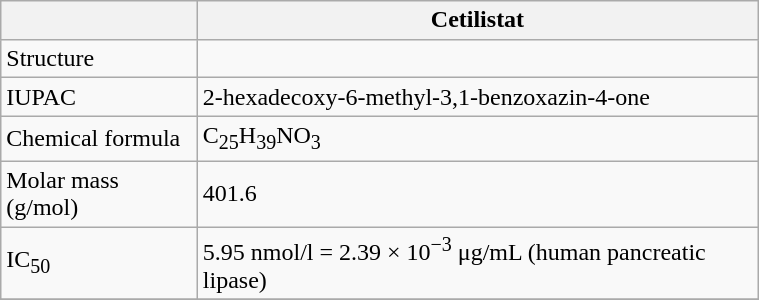<table class="wikitable floatright" style="width: 40%; height: 200px;">
<tr>
<th></th>
<th>Cetilistat</th>
</tr>
<tr>
<td>Structure</td>
<td></td>
</tr>
<tr>
<td>IUPAC</td>
<td>2-hexadecoxy-6-methyl-3,1-benzoxazin-4-one</td>
</tr>
<tr>
<td>Chemical formula</td>
<td>C<sub>25</sub>H<sub>39</sub>NO<sub>3</sub></td>
</tr>
<tr>
<td>Molar mass (g/mol)</td>
<td>401.6</td>
</tr>
<tr>
<td>IC<sub>50</sub></td>
<td>5.95 nmol/l = 2.39 × 10<sup>−3</sup> μg/mL (human pancreatic lipase)</td>
</tr>
<tr>
</tr>
</table>
